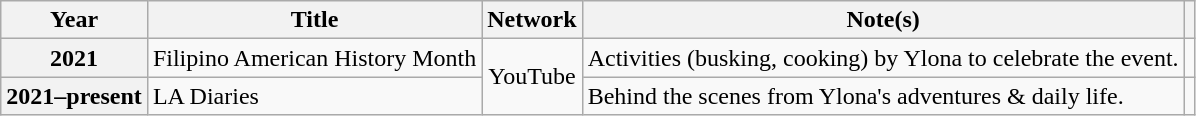<table class="wikitable plainrowheaders">
<tr>
<th scope="col">Year</th>
<th scope="col">Title</th>
<th scope="col">Network</th>
<th scope="col">Note(s)</th>
<th scope="col"></th>
</tr>
<tr>
<th scope="row">2021</th>
<td>Filipino American History Month</td>
<td rowspan="2" align=center>YouTube</td>
<td>Activities (busking, cooking) by Ylona to celebrate the event.</td>
<td align=center></td>
</tr>
<tr>
<th scope="row">2021–present</th>
<td>LA Diaries</td>
<td>Behind the scenes from Ylona's adventures & daily life.</td>
<td align=center></td>
</tr>
</table>
